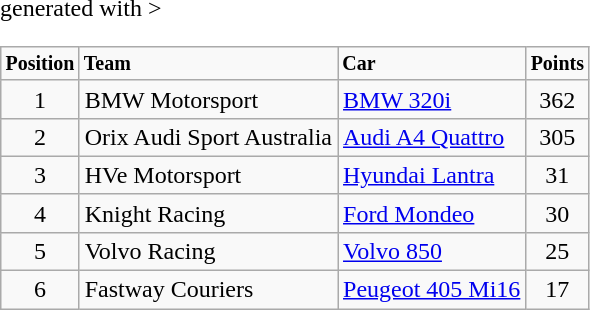<table class="wikitable" <hiddentext>generated with >
<tr style="font-size:10pt;font-weight:bold">
<td height="13" align="center">Position</td>
<td>Team</td>
<td>Car</td>
<td align="center">Points</td>
</tr>
<tr>
<td height="13" align="center">1</td>
<td>BMW Motorsport</td>
<td><a href='#'>BMW 320i</a></td>
<td align="center">362</td>
</tr>
<tr>
<td height="13" align="center">2</td>
<td>Orix Audi Sport Australia</td>
<td><a href='#'>Audi A4 Quattro</a></td>
<td align="center">305</td>
</tr>
<tr>
<td height="13" align="center">3</td>
<td>HVe Motorsport</td>
<td><a href='#'>Hyundai Lantra</a></td>
<td align="center">31</td>
</tr>
<tr>
<td align="center">4</td>
<td>Knight Racing</td>
<td><a href='#'>Ford Mondeo</a></td>
<td align="center">30</td>
</tr>
<tr>
<td align="center">5</td>
<td>Volvo Racing</td>
<td><a href='#'>Volvo 850</a></td>
<td align="center">25</td>
</tr>
<tr>
<td align="center">6</td>
<td>Fastway Couriers</td>
<td><a href='#'>Peugeot 405 Mi16</a></td>
<td align="center">17</td>
</tr>
</table>
